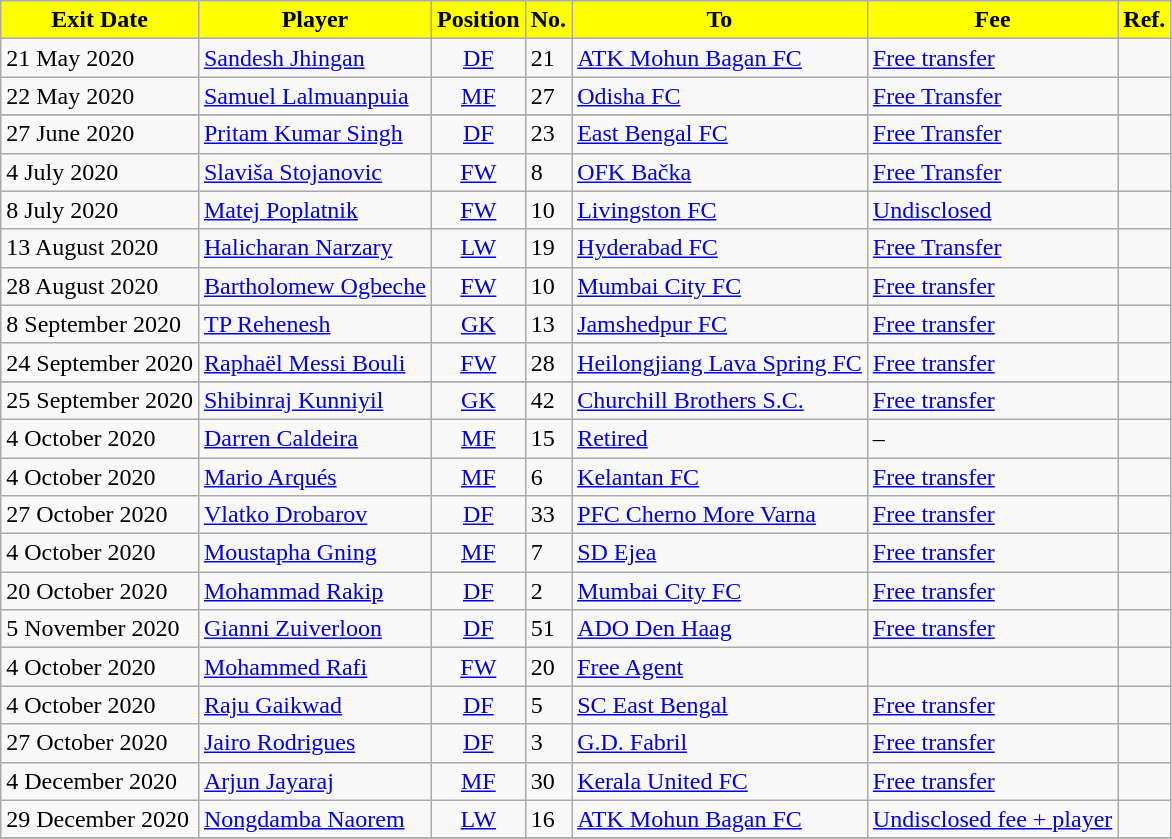<table class="wikitable sortable">
<tr>
<th style="background:#FFFF00; color:Black;"><strong>Exit Date</strong></th>
<th style="background:#FFFF00; color:Black;"><strong>Player</strong></th>
<th style="background:#FFFF00; color:Black;"><strong>Position</strong></th>
<th style="background:#FFFF00; color:Black;"><strong>No.</strong></th>
<th style="background:#FFFF00; color:Black;"><strong>To</strong></th>
<th style="background:#FFFF00; color:Black;"><strong>Fee</strong></th>
<th style="background:#FFFF00; color:Black;"><strong>Ref.</strong></th>
</tr>
<tr>
<td>21 May 2020</td>
<td> <a href='#'>Sandesh Jhingan</a></td>
<td style="text-align:center;"><a href='#'>DF</a></td>
<td>21</td>
<td> <a href='#'>ATK Mohun Bagan FC</a></td>
<td><a href='#'>Free transfer</a></td>
<td></td>
</tr>
<tr>
<td>22 May 2020</td>
<td> <a href='#'>Samuel Lalmuanpuia</a></td>
<td style="text-align:center;"><a href='#'>MF</a></td>
<td>27</td>
<td> <a href='#'>Odisha FC</a></td>
<td><a href='#'>Free Transfer</a></td>
<td></td>
</tr>
<tr>
</tr>
<tr>
<td>27 June 2020</td>
<td> <a href='#'>Pritam Kumar Singh</a></td>
<td style="text-align:center;"><a href='#'>DF</a></td>
<td>23</td>
<td> <a href='#'>East Bengal FC</a></td>
<td><a href='#'>Free Transfer</a></td>
<td></td>
</tr>
<tr>
<td>4 July 2020</td>
<td style="text-align:left;"> <a href='#'>Slaviša Stojanovic</a></td>
<td style="text-align:center;"><a href='#'>FW</a></td>
<td>8</td>
<td style="text-align:left;"> <a href='#'>OFK Bačka</a></td>
<td><a href='#'>Free Transfer</a></td>
<td></td>
</tr>
<tr>
<td>8 July 2020</td>
<td> <a href='#'>Matej Poplatnik</a></td>
<td style="text-align:center;"><a href='#'>FW</a></td>
<td>10</td>
<td><a href='#'>Livingston FC</a></td>
<td><a href='#'>Undisclosed</a></td>
<td></td>
</tr>
<tr>
<td>13 August 2020</td>
<td> <a href='#'>Halicharan Narzary</a></td>
<td style="text-align:center;"><a href='#'>LW</a></td>
<td>19</td>
<td> <a href='#'>Hyderabad FC</a></td>
<td><a href='#'>Free Transfer</a></td>
<td></td>
</tr>
<tr>
<td>28 August 2020</td>
<td> <a href='#'>Bartholomew Ogbeche</a></td>
<td style="text-align:center;"><a href='#'>FW</a></td>
<td>10</td>
<td> <a href='#'>Mumbai City FC</a></td>
<td><a href='#'>Free transfer</a></td>
<td></td>
</tr>
<tr>
<td>8 September 2020</td>
<td> <a href='#'>TP Rehenesh</a></td>
<td style="text-align:center;"><a href='#'>GK</a></td>
<td>13</td>
<td> <a href='#'>Jamshedpur FC</a></td>
<td><a href='#'>Free transfer</a></td>
<td></td>
</tr>
<tr>
<td>24 September 2020</td>
<td> <a href='#'>Raphaël Messi Bouli</a></td>
<td style="text-align:center;"><a href='#'>FW</a></td>
<td>28</td>
<td> <a href='#'>Heilongjiang Lava Spring FC</a></td>
<td><a href='#'>Free transfer</a></td>
<td></td>
</tr>
<tr>
</tr>
<tr>
<td>25 September 2020</td>
<td> <a href='#'>Shibinraj Kunniyil</a></td>
<td style="text-align:center;"><a href='#'>GK</a></td>
<td>42</td>
<td> <a href='#'>Churchill Brothers S.C.</a></td>
<td><a href='#'>Free transfer</a></td>
<td></td>
</tr>
<tr>
<td>4 October 2020</td>
<td> <a href='#'>Darren Caldeira</a></td>
<td style="text-align:center"><a href='#'>MF</a></td>
<td>15</td>
<td><a href='#'>Retired</a></td>
<td>–</td>
<td></td>
</tr>
<tr>
<td>4 October 2020</td>
<td> <a href='#'>Mario Arqués</a></td>
<td style="text-align:center"><a href='#'>MF</a></td>
<td>6</td>
<td> <a href='#'>Kelantan FC</a></td>
<td><a href='#'>Free transfer</a></td>
<td></td>
</tr>
<tr>
<td>27 October 2020</td>
<td> <a href='#'>Vlatko Drobarov</a></td>
<td style="text-align:center"><a href='#'>DF</a></td>
<td>33</td>
<td> <a href='#'>PFC Cherno More Varna</a></td>
<td><a href='#'>Free transfer</a></td>
<td></td>
</tr>
<tr>
<td>4 October 2020</td>
<td> <a href='#'>Moustapha Gning</a></td>
<td style="text-align:center"><a href='#'>MF</a></td>
<td>7</td>
<td> <a href='#'>SD Ejea</a></td>
<td><a href='#'>Free transfer</a></td>
<td></td>
</tr>
<tr>
<td>20 October 2020</td>
<td> <a href='#'>Mohammad Rakip</a></td>
<td style="text-align:center"><a href='#'>DF</a></td>
<td>2</td>
<td> <a href='#'>Mumbai City FC</a></td>
<td><a href='#'>Free transfer</a></td>
<td></td>
</tr>
<tr>
<td>5 November 2020</td>
<td> <a href='#'>Gianni Zuiverloon</a></td>
<td style="text-align:center"><a href='#'>DF</a></td>
<td>51</td>
<td> <a href='#'>ADO Den Haag</a></td>
<td><a href='#'>Free transfer</a></td>
<td></td>
</tr>
<tr>
<td>4 October 2020</td>
<td> <a href='#'>Mohammed Rafi</a></td>
<td style="text-align:center"><a href='#'>FW</a></td>
<td>20</td>
<td><a href='#'>Free Agent</a></td>
<td></td>
<td></td>
</tr>
<tr>
<td>4 October 2020</td>
<td> <a href='#'>Raju Gaikwad</a></td>
<td style="text-align:center"><a href='#'>DF</a></td>
<td>5</td>
<td> <a href='#'>SC East Bengal</a></td>
<td><a href='#'>Free transfer</a></td>
<td></td>
</tr>
<tr>
<td>27 October 2020</td>
<td> <a href='#'>Jairo Rodrigues</a></td>
<td style="text-align:center"><a href='#'>DF</a></td>
<td>3</td>
<td> <a href='#'>G.D. Fabril</a></td>
<td><a href='#'>Free transfer</a></td>
<td></td>
</tr>
<tr>
<td>4 December 2020</td>
<td> <a href='#'>Arjun Jayaraj</a></td>
<td style="text-align:center"><a href='#'>MF</a></td>
<td>30</td>
<td> <a href='#'>Kerala United FC</a></td>
<td><a href='#'>Free transfer</a></td>
<td></td>
</tr>
<tr>
<td>29 December 2020</td>
<td><a href='#'>Nongdamba Naorem</a></td>
<td style="text-align:center"><a href='#'>LW</a></td>
<td>16</td>
<td><a href='#'>ATK Mohun Bagan FC</a></td>
<td><a href='#'>Undisclosed fee + player</a></td>
<td></td>
</tr>
<tr>
</tr>
</table>
